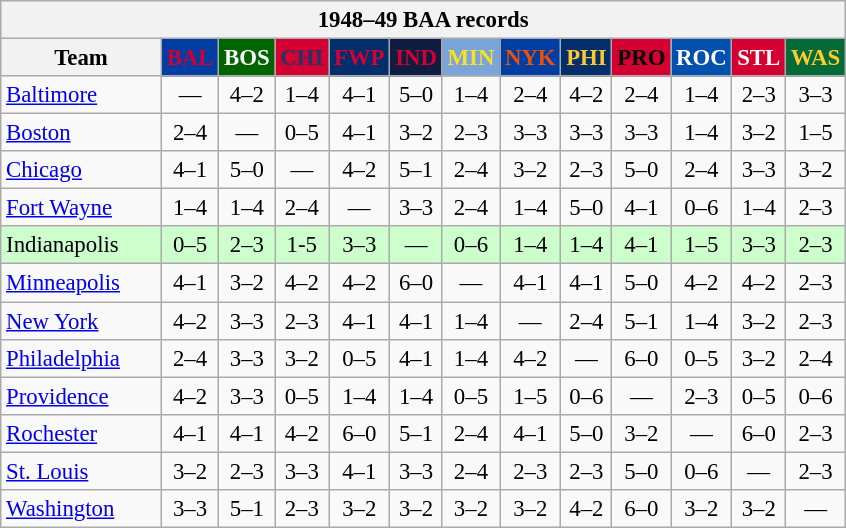<table class="wikitable" style="font-size:95%; text-align:center;">
<tr>
<th colspan=14>1948–49 BAA records</th>
</tr>
<tr>
<th width=100>Team</th>
<th style="background:#003EA4;color:#D30032;width=35">BAL</th>
<th style="background:#006400;color:#FFFFFF;width=35">BOS</th>
<th style="background:#D50032;color:#22356A;width=35">CHI</th>
<th style="background:#012F6B;color:#D40032;width=35">FWP</th>
<th style="background:#0F1D42;color:#D40030;width=35">IND</th>
<th style="background:#7BA4DB;color:#FBE122;width=35">MIN</th>
<th style="background:#003EA4;color:#E85109;width=35">NYK</th>
<th style="background:#002F6C;color:#FFC72C;width=35">PHI</th>
<th style="background:#D40032;color:#000000;width=35">PRO</th>
<th style="background:#0050B0;color:#FFFFFF;width=35">ROC</th>
<th style="background:#D40032;color:#FFFFFF;width=35">STL</th>
<th style="background:#046B38;color:#FECD2A;width=35">WAS</th>
</tr>
<tr>
<td style="text-align:left;"><a href='#'>Baltimore</a></td>
<td>—</td>
<td>4–2</td>
<td>1–4</td>
<td>4–1</td>
<td>5–0</td>
<td>1–4</td>
<td>2–4</td>
<td>4–2</td>
<td>2–4</td>
<td>1–4</td>
<td>2–3</td>
<td>3–3</td>
</tr>
<tr>
<td style="text-align:left;"><a href='#'>Boston</a></td>
<td>2–4</td>
<td>—</td>
<td>0–5</td>
<td>4–1</td>
<td>3–2</td>
<td>2–3</td>
<td>3–3</td>
<td>3–3</td>
<td>3–3</td>
<td>1–4</td>
<td>3–2</td>
<td>1–5</td>
</tr>
<tr>
<td style="text-align:left;"><a href='#'>Chicago</a></td>
<td>4–1</td>
<td>5–0</td>
<td>—</td>
<td>4–2</td>
<td>5–1</td>
<td>2–4</td>
<td>3–2</td>
<td>2–3</td>
<td>5–0</td>
<td>2–4</td>
<td>3–3</td>
<td>3–2</td>
</tr>
<tr>
<td style="text-align:left;"><a href='#'>Fort Wayne</a></td>
<td>1–4</td>
<td>1–4</td>
<td>2–4</td>
<td>—</td>
<td>3–3</td>
<td>2–4</td>
<td>1–4</td>
<td>5–0</td>
<td>4–1</td>
<td>0–6</td>
<td>1–4</td>
<td>2–3</td>
</tr>
<tr style="background-color:#CCFFCC">
<td style="text-align:left;">Indianapolis</td>
<td>0–5</td>
<td>2–3</td>
<td>1-5</td>
<td>3–3</td>
<td>—</td>
<td>0–6</td>
<td>1–4</td>
<td>1–4</td>
<td>4–1</td>
<td>1–5</td>
<td>3–3</td>
<td>2–3</td>
</tr>
<tr>
<td style="text-align:left;"><a href='#'>Minneapolis</a></td>
<td>4–1</td>
<td>3–2</td>
<td>4–2</td>
<td>4–2</td>
<td>6–0</td>
<td>—</td>
<td>4–1</td>
<td>4–1</td>
<td>5–0</td>
<td>4–2</td>
<td>4–2</td>
<td>2–3</td>
</tr>
<tr>
<td style="text-align:left;"><a href='#'>New York</a></td>
<td>4–2</td>
<td>3–3</td>
<td>2–3</td>
<td>4–1</td>
<td>4–1</td>
<td>1–4</td>
<td>—</td>
<td>2–4</td>
<td>5–1</td>
<td>1–4</td>
<td>3–2</td>
<td>2–3</td>
</tr>
<tr>
<td style="text-align:left;"><a href='#'>Philadelphia</a></td>
<td>2–4</td>
<td>3–3</td>
<td>3–2</td>
<td>0–5</td>
<td>4–1</td>
<td>1–4</td>
<td>4–2</td>
<td>—</td>
<td>6–0</td>
<td>0–5</td>
<td>3–2</td>
<td>2–4</td>
</tr>
<tr>
<td style="text-align:left;"><a href='#'>Providence</a></td>
<td>4–2</td>
<td>3–3</td>
<td>0–5</td>
<td>1–4</td>
<td>1–4</td>
<td>0–5</td>
<td>1–5</td>
<td>0–6</td>
<td>—</td>
<td>2–3</td>
<td>0–5</td>
<td>0–6</td>
</tr>
<tr>
<td style="text-align:left;"><a href='#'>Rochester</a></td>
<td>4–1</td>
<td>4–1</td>
<td>4–2</td>
<td>6–0</td>
<td>5–1</td>
<td>2–4</td>
<td>4–1</td>
<td>5–0</td>
<td>3–2</td>
<td>—</td>
<td>6–0</td>
<td>2–3</td>
</tr>
<tr>
<td style="text-align:left;"><a href='#'>St. Louis</a></td>
<td>3–2</td>
<td>2–3</td>
<td>3–3</td>
<td>4–1</td>
<td>3–3</td>
<td>2–4</td>
<td>2–3</td>
<td>2–3</td>
<td>5–0</td>
<td>0–6</td>
<td>—</td>
<td>2–3</td>
</tr>
<tr>
<td style="text-align:left;"><a href='#'>Washington</a></td>
<td>3–3</td>
<td>5–1</td>
<td>2–3</td>
<td>3–2</td>
<td>3–2</td>
<td>3–2</td>
<td>3–2</td>
<td>4–2</td>
<td>6–0</td>
<td>3–2</td>
<td>3–2</td>
<td>—</td>
</tr>
</table>
